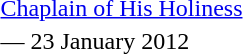<table>
<tr>
<td style="width:60px; vertical-align:top;"></td>
<td><a href='#'>Chaplain of His Holiness</a></td>
</tr>
<tr>
<td></td>
<td>— 23 January 2012</td>
</tr>
</table>
